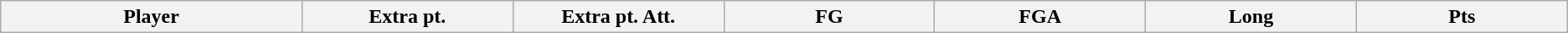<table class="wikitable sortable">
<tr>
<th bgcolor="#DDDDFF" width="10%">Player</th>
<th bgcolor="#DDDDFF" width="7%">Extra pt.</th>
<th bgcolor="#DDDDFF" width="7%">Extra pt. Att.</th>
<th bgcolor="#DDDDFF" width="7%">FG</th>
<th bgcolor="#DDDDFF" width="7%">FGA</th>
<th bgcolor="#DDDDFF" width="7%">Long</th>
<th bgcolor="#DDDDFF" width="7%">Pts</th>
</tr>
</table>
